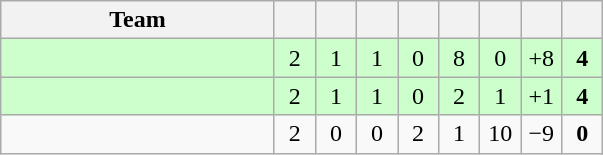<table class="wikitable" style="text-align:center;">
<tr>
<th width=175>Team</th>
<th width=20></th>
<th width=20></th>
<th width=20></th>
<th width=20></th>
<th width=20></th>
<th width=20></th>
<th width=20></th>
<th width=20></th>
</tr>
<tr bgcolor="#ccffcc">
<td align=left></td>
<td>2</td>
<td>1</td>
<td>1</td>
<td>0</td>
<td>8</td>
<td>0</td>
<td>+8</td>
<td><strong>4</strong></td>
</tr>
<tr bgcolor="#ccffcc">
<td align=left></td>
<td>2</td>
<td>1</td>
<td>1</td>
<td>0</td>
<td>2</td>
<td>1</td>
<td>+1</td>
<td><strong>4</strong></td>
</tr>
<tr>
<td align=left></td>
<td>2</td>
<td>0</td>
<td>0</td>
<td>2</td>
<td>1</td>
<td>10</td>
<td>−9</td>
<td><strong>0</strong></td>
</tr>
</table>
